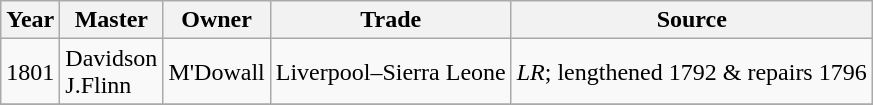<table class=" wikitable">
<tr>
<th>Year</th>
<th>Master</th>
<th>Owner</th>
<th>Trade</th>
<th>Source</th>
</tr>
<tr>
<td>1801</td>
<td>Davidson<br>J.Flinn</td>
<td>M'Dowall</td>
<td>Liverpool–Sierra Leone</td>
<td><em>LR</em>; lengthened 1792 & repairs 1796</td>
</tr>
<tr>
</tr>
</table>
